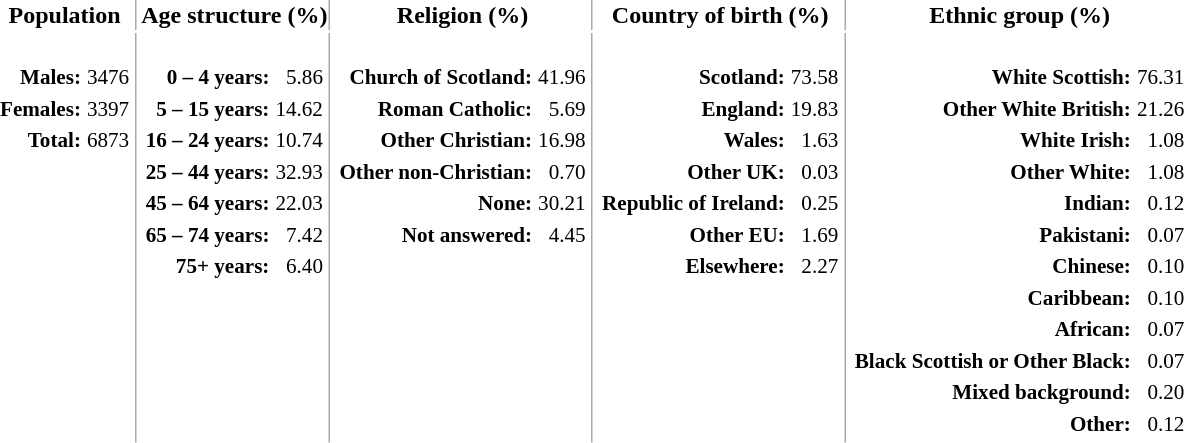<table class="toccolours" style="margin-bottom:0.5em">
<tr>
<th style="border-right:#aaa 1px solid">Population</th>
<th style="border-right:#aaa 1px solid">Age structure (%)</th>
<th style="border-right:#aaa 1px solid">Religion (%)</th>
<th style="border-right:#aaa 1px solid">Country of birth (%)</th>
<th>Ethnic group (%)</th>
</tr>
<tr style="vertical-align:top; font-size:88%;">
<td style="border-right:#aaa 1px solid"><br><table style="text-align:right">
<tr>
<th>Males:</th>
<td>3476</td>
</tr>
<tr>
<th>Females:</th>
<td>3397</td>
</tr>
<tr>
<th>Total:</th>
<td>6873</td>
</tr>
</table>
</td>
<td style="border-right:#aaa 1px solid"><br><table style="text-align:right">
<tr>
<th>0 – 4 years:</th>
<td>5.86</td>
</tr>
<tr>
<th>5 – 15 years:</th>
<td>14.62</td>
</tr>
<tr>
<th>16 – 24 years:</th>
<td>10.74</td>
</tr>
<tr>
<th>25 – 44 years:</th>
<td>32.93</td>
</tr>
<tr>
<th>45 – 64 years:</th>
<td>22.03</td>
</tr>
<tr>
<th>65 – 74 years:</th>
<td>7.42</td>
</tr>
<tr>
<th>75+ years:</th>
<td>6.40</td>
</tr>
</table>
</td>
<td style="border-right:#aaa 1px solid"><br><table style="text-align:right">
<tr>
<th>Church of Scotland:</th>
<td>41.96</td>
</tr>
<tr>
<th>Roman Catholic:</th>
<td>5.69</td>
</tr>
<tr>
<th>Other Christian:</th>
<td>16.98</td>
</tr>
<tr>
<th>Other non-Christian:</th>
<td>0.70</td>
</tr>
<tr>
<th>None:</th>
<td>30.21</td>
</tr>
<tr>
<th>Not answered:</th>
<td>4.45</td>
</tr>
</table>
</td>
<td style="border-right:#aaa 1px solid"><br><table style="text-align:right">
<tr>
<th>Scotland:</th>
<td>73.58</td>
</tr>
<tr>
<th>England:</th>
<td>19.83</td>
</tr>
<tr>
<th>Wales:</th>
<td>1.63</td>
</tr>
<tr>
<th>Other UK:</th>
<td>0.03</td>
</tr>
<tr>
<th>Republic of Ireland:</th>
<td>0.25</td>
</tr>
<tr>
<th>Other EU:</th>
<td>1.69</td>
</tr>
<tr>
<th>Elsewhere:</th>
<td>2.27</td>
</tr>
</table>
</td>
<td><br><table style="text-align:right">
<tr>
<th>White Scottish:</th>
<td>76.31</td>
</tr>
<tr>
<th>Other White British:</th>
<td>21.26</td>
</tr>
<tr>
<th>White Irish:</th>
<td>1.08</td>
</tr>
<tr>
<th>Other White:</th>
<td>1.08</td>
</tr>
<tr>
<th>Indian:</th>
<td>0.12</td>
</tr>
<tr>
<th>Pakistani:</th>
<td>0.07</td>
</tr>
<tr>
<th>Chinese:</th>
<td>0.10</td>
</tr>
<tr>
<th>Caribbean:</th>
<td>0.10</td>
</tr>
<tr>
<th>African:</th>
<td>0.07</td>
</tr>
<tr>
<th>Black Scottish or Other Black:</th>
<td>0.07</td>
</tr>
<tr>
<th>Mixed background:</th>
<td>0.20</td>
</tr>
<tr>
<th>Other:</th>
<td>0.12</td>
</tr>
</table>
</td>
</tr>
<tr>
</tr>
</table>
